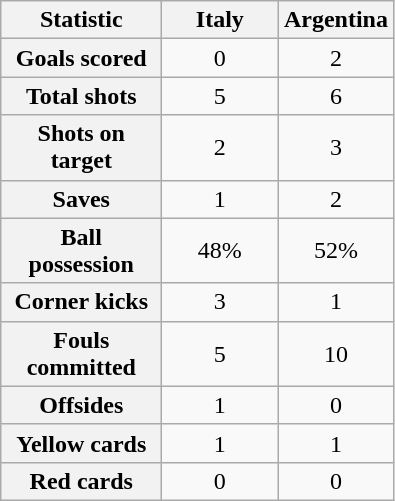<table class="wikitable plainrowheaders" style="text-align:center">
<tr>
<th scope="col" style="width:100px">Statistic</th>
<th scope="col" style="width:70px">Italy</th>
<th scope="col" style="width:70px">Argentina</th>
</tr>
<tr>
<th scope=row>Goals scored</th>
<td>0</td>
<td>2</td>
</tr>
<tr>
<th scope=row>Total shots</th>
<td>5</td>
<td>6</td>
</tr>
<tr>
<th scope=row>Shots on target</th>
<td>2</td>
<td>3</td>
</tr>
<tr>
<th scope=row>Saves</th>
<td>1</td>
<td>2</td>
</tr>
<tr>
<th scope=row>Ball possession</th>
<td>48%</td>
<td>52%</td>
</tr>
<tr>
<th scope=row>Corner kicks</th>
<td>3</td>
<td>1</td>
</tr>
<tr>
<th scope=row>Fouls committed</th>
<td>5</td>
<td>10</td>
</tr>
<tr>
<th scope=row>Offsides</th>
<td>1</td>
<td>0</td>
</tr>
<tr>
<th scope=row>Yellow cards</th>
<td>1</td>
<td>1</td>
</tr>
<tr>
<th scope=row>Red cards</th>
<td>0</td>
<td>0</td>
</tr>
</table>
